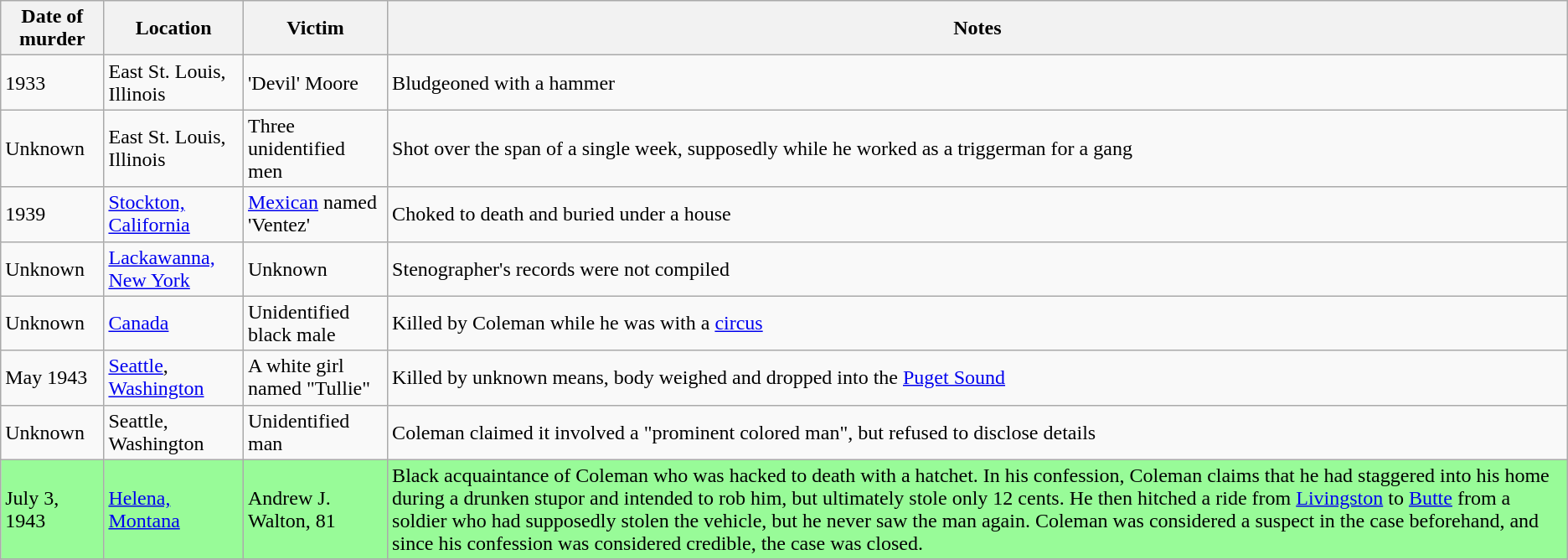<table class="wikitable sortable">
<tr>
<th>Date of murder</th>
<th>Location</th>
<th>Victim</th>
<th>Notes</th>
</tr>
<tr>
<td>1933</td>
<td>East St. Louis, Illinois</td>
<td>'Devil' Moore</td>
<td>Bludgeoned with a hammer</td>
</tr>
<tr>
<td>Unknown</td>
<td>East St. Louis, Illinois</td>
<td>Three unidentified men</td>
<td>Shot over the span of a single week, supposedly while he worked as a triggerman for a gang</td>
</tr>
<tr>
<td>1939</td>
<td><a href='#'>Stockton, California</a></td>
<td><a href='#'>Mexican</a> named 'Ventez'</td>
<td>Choked to death and buried under a house</td>
</tr>
<tr>
<td>Unknown</td>
<td><a href='#'>Lackawanna, New York</a></td>
<td>Unknown</td>
<td>Stenographer's records were not compiled</td>
</tr>
<tr>
<td>Unknown</td>
<td><a href='#'>Canada</a></td>
<td>Unidentified black male</td>
<td>Killed by Coleman while he was with a <a href='#'>circus</a></td>
</tr>
<tr>
<td>May 1943</td>
<td><a href='#'>Seattle</a>, <a href='#'>Washington</a></td>
<td>A white girl named "Tullie"</td>
<td>Killed by unknown means, body weighed and dropped into the <a href='#'>Puget Sound</a></td>
</tr>
<tr>
<td>Unknown</td>
<td>Seattle, Washington</td>
<td>Unidentified man</td>
<td>Coleman claimed it involved a "prominent colored man", but refused to disclose details</td>
</tr>
<tr style="background: palegreen;">
<td>July 3, 1943</td>
<td><a href='#'>Helena, Montana</a></td>
<td>Andrew J. Walton, 81</td>
<td>Black acquaintance of Coleman who was hacked to death with a hatchet. In his confession, Coleman claims that he had staggered into his home during a drunken stupor and intended to rob him, but ultimately stole only 12 cents. He then hitched a ride from <a href='#'>Livingston</a> to <a href='#'>Butte</a> from a soldier who had supposedly stolen the vehicle, but he never saw the man again. Coleman was considered a suspect in the case beforehand, and since his confession was considered credible, the case was closed.</td>
</tr>
<tr>
</tr>
</table>
